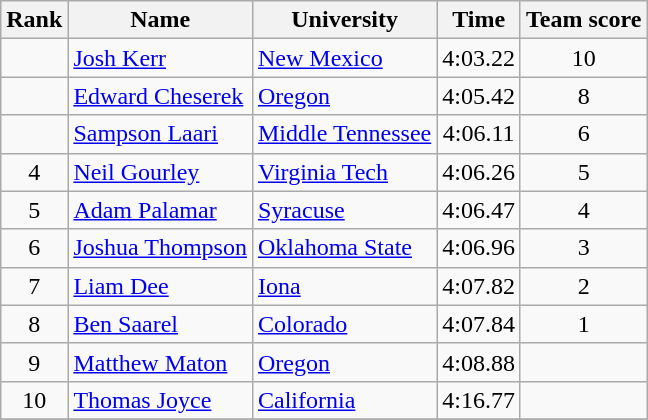<table class="wikitable sortable" style="text-align:center">
<tr>
<th>Rank</th>
<th>Name</th>
<th>University</th>
<th>Time</th>
<th>Team score</th>
</tr>
<tr>
<td></td>
<td align=left><a href='#'>Josh Kerr</a> </td>
<td align=left><a href='#'>New Mexico</a></td>
<td>4:03.22</td>
<td>10</td>
</tr>
<tr>
<td></td>
<td align=left><a href='#'>Edward Cheserek</a></td>
<td align=left><a href='#'>Oregon</a></td>
<td>4:05.42</td>
<td>8</td>
</tr>
<tr>
<td></td>
<td align=left><a href='#'>Sampson Laari</a> </td>
<td align=left><a href='#'>Middle Tennessee</a></td>
<td>4:06.11</td>
<td>6</td>
</tr>
<tr>
<td>4</td>
<td align=left><a href='#'>Neil Gourley</a> </td>
<td align=left><a href='#'>Virginia Tech</a></td>
<td>4:06.26</td>
<td>5</td>
</tr>
<tr>
<td>5</td>
<td align=left><a href='#'>Adam Palamar</a></td>
<td align=left><a href='#'>Syracuse</a></td>
<td>4:06.47</td>
<td>4</td>
</tr>
<tr>
<td>6</td>
<td align=left><a href='#'>Joshua Thompson</a></td>
<td align=left><a href='#'>Oklahoma State</a></td>
<td>4:06.96</td>
<td>3</td>
</tr>
<tr>
<td>7</td>
<td align=left><a href='#'>Liam Dee</a></td>
<td align=left><a href='#'>Iona</a></td>
<td>4:07.82</td>
<td>2</td>
</tr>
<tr>
<td>8</td>
<td align=left><a href='#'>Ben Saarel</a></td>
<td align=left><a href='#'>Colorado</a></td>
<td>4:07.84</td>
<td>1</td>
</tr>
<tr>
<td>9</td>
<td align=left><a href='#'>Matthew Maton</a></td>
<td align=left><a href='#'>Oregon</a></td>
<td>4:08.88</td>
<td></td>
</tr>
<tr>
<td>10</td>
<td align=left><a href='#'>Thomas Joyce</a></td>
<td align=left><a href='#'>California</a></td>
<td>4:16.77</td>
<td></td>
</tr>
<tr>
</tr>
</table>
